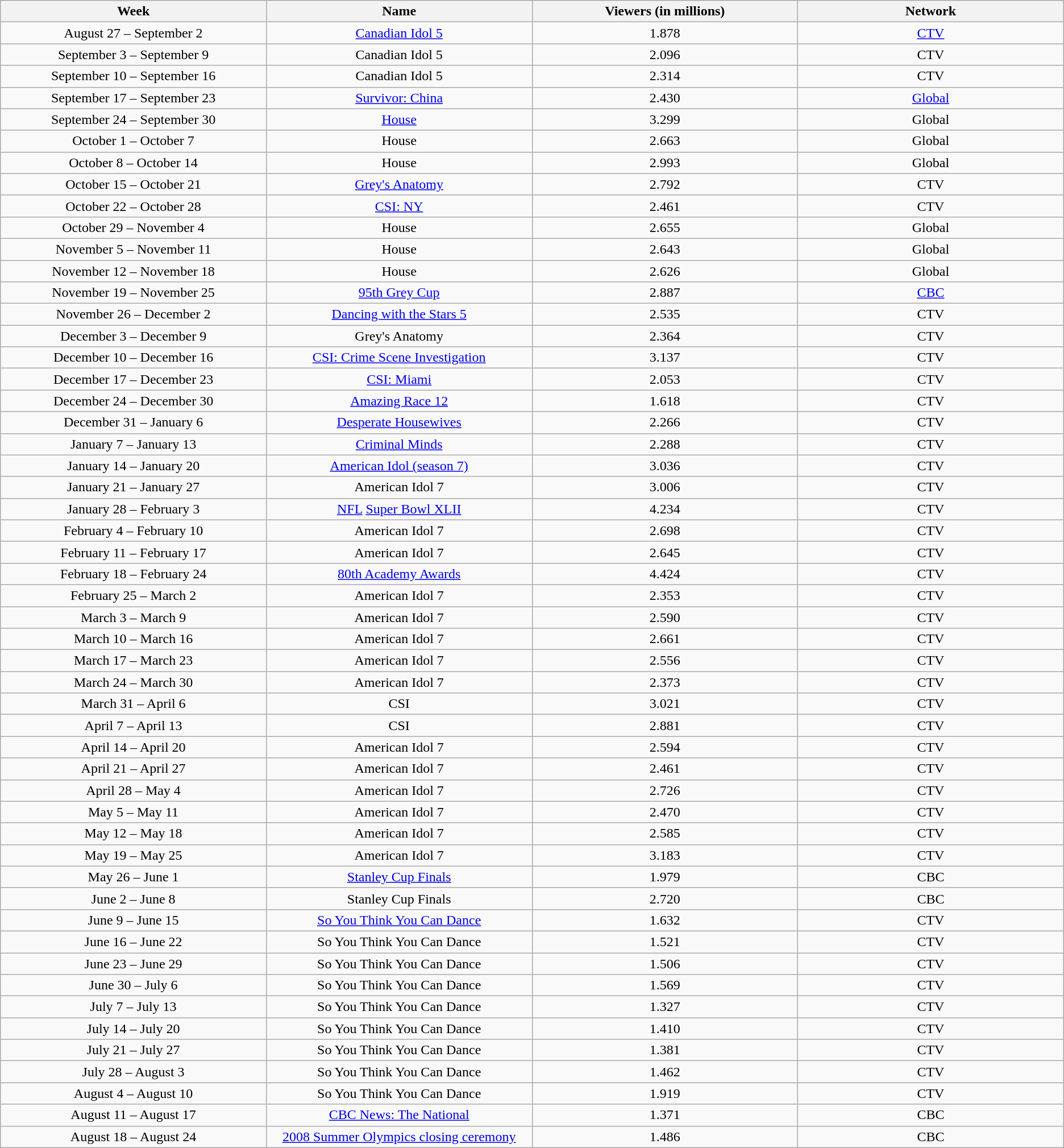<table class="wikitable sortable">
<tr>
<th width="12%">Week</th>
<th width="12%">Name</th>
<th width="12%">Viewers (in millions)</th>
<th width="12%">Network</th>
</tr>
<tr align="center">
<td colspan="1" align=center>August 27 – September 2</td>
<td colspan="1" align=center><a href='#'>Canadian Idol 5</a></td>
<td colspan="1" align=center>1.878</td>
<td colspan="1" align=center><a href='#'>CTV</a></td>
</tr>
<tr align="center">
<td colspan="1" align=center>September 3 – September 9</td>
<td colspan="1" align=center>Canadian Idol 5</td>
<td colspan="1" align=center>2.096</td>
<td colspan="1" align=center>CTV</td>
</tr>
<tr align="center">
<td colspan="1" align=center>September 10 – September 16</td>
<td colspan="1" align=center>Canadian Idol 5</td>
<td colspan="1" align=center>2.314</td>
<td colspan="1" align=center>CTV</td>
</tr>
<tr align="center">
<td colspan="1" align=center>September 17 – September 23</td>
<td colspan="1" align=center><a href='#'>Survivor: China</a></td>
<td colspan="1" align=center>2.430</td>
<td colspan="1" align=center><a href='#'>Global</a></td>
</tr>
<tr align="center">
<td colspan="1" align=center>September 24 – September 30</td>
<td colspan="1" align=center><a href='#'>House</a></td>
<td colspan="1" align=center>3.299</td>
<td colspan="1" align=center>Global</td>
</tr>
<tr align="center">
<td colspan="1" align=center>October 1 – October 7</td>
<td colspan="1" align=center>House</td>
<td colspan="1" align=center>2.663</td>
<td colspan="1" align=center>Global</td>
</tr>
<tr align="center">
<td colspan="1" align=center>October 8 – October 14</td>
<td colspan="1" align=center>House</td>
<td colspan="1" align=center>2.993</td>
<td colspan="1" align=center>Global</td>
</tr>
<tr align="center">
<td colspan="1" align=center>October 15 – October 21</td>
<td colspan="1" align=center><a href='#'>Grey's Anatomy</a></td>
<td colspan="1" align=center>2.792</td>
<td colspan="1" align=center>CTV</td>
</tr>
<tr align="center">
<td colspan="1" align=center>October 22 – October 28</td>
<td colspan="1" align=center><a href='#'>CSI: NY</a></td>
<td colspan="1" align=center>2.461</td>
<td colspan="1" align=center>CTV</td>
</tr>
<tr align="center">
<td colspan="1" align=center>October 29 – November 4</td>
<td colspan="1" align=center>House</td>
<td colspan="1" align=center>2.655</td>
<td colspan="1" align=center>Global</td>
</tr>
<tr align="center">
<td colspan="1" align=center>November 5 – November 11</td>
<td colspan="1" align=center>House</td>
<td colspan="1" align=center>2.643</td>
<td colspan="1" align=center>Global</td>
</tr>
<tr align="center">
<td colspan="1" align=center>November 12 – November 18</td>
<td colspan="1" align=center>House</td>
<td colspan="1" align=center>2.626</td>
<td colspan="1" align=center>Global</td>
</tr>
<tr align="center">
<td colspan="1" align=center>November 19 – November 25</td>
<td colspan="1" align=center><a href='#'>95th Grey Cup</a></td>
<td colspan="1" align=center>2.887</td>
<td colspan="1" align=center><a href='#'>CBC</a></td>
</tr>
<tr align="center">
<td colspan="1" align=center>November 26 – December 2</td>
<td colspan="1" align=center><a href='#'>Dancing with the Stars 5</a></td>
<td colspan="1" align=center>2.535</td>
<td colspan="1" align=center>CTV</td>
</tr>
<tr align="center">
<td colspan="1" align=center>December 3 – December 9</td>
<td colspan="1" align=center>Grey's Anatomy</td>
<td colspan="1" align=center>2.364</td>
<td colspan="1" align=center>CTV</td>
</tr>
<tr align="center">
<td colspan="1" align=center>December 10 – December 16</td>
<td colspan="1" align=center><a href='#'>CSI: Crime Scene Investigation</a></td>
<td colspan="1" align=center>3.137</td>
<td colspan="1" align=center>CTV</td>
</tr>
<tr align="center">
<td colspan="1" align=center>December 17 – December 23</td>
<td colspan="1" align=center><a href='#'>CSI: Miami</a></td>
<td colspan="1" align=center>2.053</td>
<td colspan="1" align=center>CTV</td>
</tr>
<tr align="center">
<td colspan="1" align=center>December 24 – December 30</td>
<td colspan="1" align=center><a href='#'>Amazing Race 12</a></td>
<td colspan="1" align=center>1.618</td>
<td colspan="1" align=center>CTV</td>
</tr>
<tr align="center">
<td colspan="1" align=center>December 31 – January 6</td>
<td colspan="1" align=center><a href='#'>Desperate Housewives</a></td>
<td colspan="1" align=center>2.266</td>
<td colspan="1" align=center>CTV</td>
</tr>
<tr align="center">
<td colspan="1" align=center>January 7 – January 13</td>
<td colspan="1" align=center><a href='#'>Criminal Minds</a></td>
<td colspan="1" align=center>2.288</td>
<td colspan="1" align=center>CTV</td>
</tr>
<tr align="center">
<td colspan="1" align=center>January 14 – January 20</td>
<td colspan="1" align=center><a href='#'>American Idol (season 7)</a></td>
<td colspan="1" align=center>3.036</td>
<td colspan="1" align=center>CTV</td>
</tr>
<tr align="center">
<td colspan="1" align=center>January 21 – January 27</td>
<td colspan="1" align=center>American Idol 7</td>
<td colspan="1" align=center>3.006</td>
<td colspan="1" align=center>CTV</td>
</tr>
<tr align="center">
<td colspan="1" align=center>January 28 – February 3</td>
<td colspan="1" align=center><a href='#'>NFL</a> <a href='#'>Super Bowl XLII</a></td>
<td colspan="1" align=center>4.234</td>
<td colspan="1" align=center>CTV</td>
</tr>
<tr align="center">
<td colspan="1" align=center>February 4 – February 10</td>
<td colspan="1" align=center>American Idol 7</td>
<td colspan="1" align=center>2.698</td>
<td colspan="1" align=center>CTV</td>
</tr>
<tr align="center">
<td colspan="1" align=center>February 11 – February 17</td>
<td colspan="1" align=center>American Idol 7</td>
<td colspan="1" align=center>2.645</td>
<td colspan="1" align=center>CTV</td>
</tr>
<tr align="center">
<td colspan="1" align=center>February 18 – February 24</td>
<td colspan="1" align=center><a href='#'>80th Academy Awards</a></td>
<td colspan="1" align=center>4.424</td>
<td colspan="1" align=center>CTV</td>
</tr>
<tr align="center">
<td colspan="1" align=center>February 25 – March 2</td>
<td colspan="1" align=center>American Idol 7</td>
<td colspan="1" align=center>2.353</td>
<td colspan="1" align=center>CTV</td>
</tr>
<tr align="center">
<td colspan="1" align=center>March 3 – March 9</td>
<td colspan="1" align=center>American Idol 7</td>
<td colspan="1" align=center>2.590</td>
<td colspan="1" align=center>CTV</td>
</tr>
<tr align="center">
<td colspan="1" align=center>March 10 – March 16</td>
<td colspan="1" align=center>American Idol 7</td>
<td colspan="1" align=center>2.661</td>
<td colspan="1" align=center>CTV</td>
</tr>
<tr align="center">
<td colspan="1" align=center>March 17 – March 23</td>
<td colspan="1" align=center>American Idol 7</td>
<td colspan="1" align=center>2.556</td>
<td colspan="1" align=center>CTV</td>
</tr>
<tr align="center">
<td colspan="1" align=center>March 24 – March 30</td>
<td colspan="1" align=center>American Idol 7</td>
<td colspan="1" align=center>2.373</td>
<td colspan="1" align=center>CTV</td>
</tr>
<tr align="center">
<td colspan="1" align=center>March 31 – April 6</td>
<td colspan="1" align=center>CSI</td>
<td colspan="1" align=center>3.021</td>
<td colspan="1" align=center>CTV</td>
</tr>
<tr align="center">
<td colspan="1" align=center>April 7 – April 13</td>
<td colspan="1" align=center>CSI</td>
<td colspan="1" align=center>2.881</td>
<td colspan="1" align=center>CTV</td>
</tr>
<tr align="center">
<td colspan="1" align=center>April 14 – April 20</td>
<td colspan="1" align=center>American Idol 7</td>
<td colspan="1" align=center>2.594</td>
<td colspan="1" align=center>CTV</td>
</tr>
<tr align="center">
<td colspan="1" align=center>April 21 – April 27</td>
<td colspan="1" align=center>American Idol 7</td>
<td colspan="1" align=center>2.461</td>
<td colspan="1" align=center>CTV</td>
</tr>
<tr align="center">
<td colspan="1" align=center>April 28 – May 4</td>
<td colspan="1" align=center>American Idol 7</td>
<td colspan="1" align=center>2.726</td>
<td colspan="1" align=center>CTV</td>
</tr>
<tr align="center">
<td colspan="1" align=center>May 5 – May 11</td>
<td colspan="1" align=center>American Idol 7</td>
<td colspan="1" align=center>2.470</td>
<td colspan="1" align=center>CTV</td>
</tr>
<tr align="center">
<td colspan="1" align=center>May 12 – May 18</td>
<td colspan="1" align=center>American Idol 7</td>
<td colspan="1" align=center>2.585</td>
<td colspan="1" align=center>CTV</td>
</tr>
<tr align="center">
<td colspan="1" align=center>May 19 – May 25</td>
<td colspan="1" align=center>American Idol 7</td>
<td colspan="1" align=center>3.183</td>
<td colspan="1" align=center>CTV</td>
</tr>
<tr align="center">
<td colspan="1" align=center>May 26 – June 1</td>
<td colspan="1" align=center><a href='#'>Stanley Cup Finals</a></td>
<td colspan="1" align=center>1.979</td>
<td colspan="1" align=center>CBC</td>
</tr>
<tr align="center">
<td colspan="1" align=center>June 2 – June 8</td>
<td colspan="1" align=center>Stanley Cup Finals</td>
<td colspan="1" align=center>2.720</td>
<td colspan="1" align=center>CBC</td>
</tr>
<tr align="center">
<td colspan="1" align=center>June 9 – June 15</td>
<td colspan="1" align=center><a href='#'>So You Think You Can Dance</a></td>
<td colspan="1" align=center>1.632</td>
<td colspan="1" align=center>CTV</td>
</tr>
<tr align="center">
<td colspan="1" align=center>June 16 – June 22</td>
<td colspan="1" align=center>So You Think You Can Dance</td>
<td colspan="1" align=center>1.521</td>
<td colspan="1" align=center>CTV</td>
</tr>
<tr align="center">
<td colspan="1" align=center>June 23 – June 29</td>
<td colspan="1" align=center>So You Think You Can Dance</td>
<td colspan="1" align=center>1.506</td>
<td colspan="1" align=center>CTV</td>
</tr>
<tr align="center">
<td colspan="1" align=center>June 30 – July 6</td>
<td colspan="1" align=center>So You Think You Can Dance</td>
<td colspan="1" align=center>1.569</td>
<td colspan="1" align=center>CTV</td>
</tr>
<tr align="center">
<td colspan="1" align=center>July 7 – July 13</td>
<td colspan="1" align=center>So You Think You Can Dance</td>
<td colspan="1" align=center>1.327</td>
<td colspan="1" align=center>CTV</td>
</tr>
<tr align="center">
<td colspan="1" align=center>July 14 – July 20</td>
<td colspan="1" align=center>So You Think You Can Dance</td>
<td colspan="1" align=center>1.410</td>
<td colspan="1" align=center>CTV</td>
</tr>
<tr align="center">
<td colspan="1" align=center>July 21 – July 27</td>
<td colspan="1" align=center>So You Think You Can Dance</td>
<td colspan="1" align=center>1.381</td>
<td colspan="1" align=center>CTV</td>
</tr>
<tr align="center">
<td colspan="1" align=center>July 28 – August 3</td>
<td colspan="1" align=center>So You Think You Can Dance</td>
<td colspan="1" align=center>1.462</td>
<td colspan="1" align=center>CTV</td>
</tr>
<tr align="center">
<td colspan="1" align=center>August 4 – August 10</td>
<td colspan="1" align=center>So You Think You Can Dance</td>
<td colspan="1" align=center>1.919</td>
<td colspan="1" align=center>CTV</td>
</tr>
<tr align="center">
<td colspan="1" align=center>August 11 – August 17</td>
<td colspan="1" align=center><a href='#'>CBC News: The National</a></td>
<td colspan="1" align=center>1.371</td>
<td colspan="1" align=center>CBC</td>
</tr>
<tr align="center">
<td colspan="1" align=center>August 18 – August 24</td>
<td colspan="1" align=center><a href='#'>2008 Summer Olympics closing ceremony</a></td>
<td colspan="1" align=center>1.486</td>
<td colspan="1" align=center>CBC</td>
</tr>
</table>
